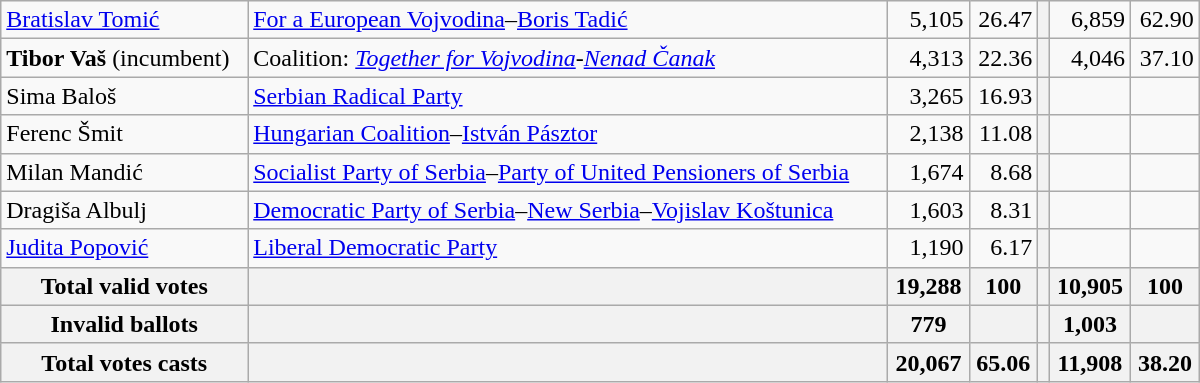<table style="width:800px;" class="wikitable">
<tr>
<td align="left"><a href='#'>Bratislav Tomić</a></td>
<td align="left"><a href='#'>For a European Vojvodina</a>–<a href='#'>Boris Tadić</a></td>
<td align="right">5,105</td>
<td align="right">26.47</td>
<th align="left"></th>
<td align="right">6,859</td>
<td align="right">62.90</td>
</tr>
<tr>
<td align="left"><strong>Tibor Vaš</strong> (incumbent)</td>
<td align="left">Coalition: <em><a href='#'>Together for Vojvodina</a>-<a href='#'>Nenad Čanak</a></em></td>
<td align="right">4,313</td>
<td align="right">22.36</td>
<th align="left"></th>
<td align="right">4,046</td>
<td align="right">37.10</td>
</tr>
<tr>
<td align="left">Sima Baloš</td>
<td align="left"><a href='#'>Serbian Radical Party</a></td>
<td align="right">3,265</td>
<td align="right">16.93</td>
<th align="left"></th>
<td align="right"></td>
<td align="right"></td>
</tr>
<tr>
<td align="left">Ferenc Šmit</td>
<td align="left"><a href='#'>Hungarian Coalition</a>–<a href='#'>István Pásztor</a></td>
<td align="right">2,138</td>
<td align="right">11.08</td>
<th align="left"></th>
<td align="right"></td>
<td align="right"></td>
</tr>
<tr>
<td align="left">Milan Mandić</td>
<td align="left"><a href='#'>Socialist Party of Serbia</a>–<a href='#'>Party of United Pensioners of Serbia</a></td>
<td align="right">1,674</td>
<td align="right">8.68</td>
<th align="left"></th>
<td align="right"></td>
<td align="right"></td>
</tr>
<tr>
<td align="left">Dragiša Albulj</td>
<td align="left"><a href='#'>Democratic Party of Serbia</a>–<a href='#'>New Serbia</a>–<a href='#'>Vojislav Koštunica</a></td>
<td align="right">1,603</td>
<td align="right">8.31</td>
<th align="left"></th>
<td align="right"></td>
<td align="right"></td>
</tr>
<tr>
<td align="left"><a href='#'>Judita Popović</a></td>
<td align="left"><a href='#'>Liberal Democratic Party</a></td>
<td align="right">1,190</td>
<td align="right">6.17</td>
<th align="left"></th>
<td align="right"></td>
<td align="right"></td>
</tr>
<tr>
<th align="left">Total valid votes</th>
<th align="left"></th>
<th align="right">19,288</th>
<th align="right">100</th>
<th align="left"></th>
<th align="right">10,905</th>
<th align="right">100</th>
</tr>
<tr>
<th align="left">Invalid ballots</th>
<th align="left"></th>
<th align="right">779</th>
<th align="right"></th>
<th align="left"></th>
<th align="right">1,003</th>
<th align="right"></th>
</tr>
<tr>
<th align="left">Total votes casts</th>
<th align="left"></th>
<th align="right">20,067</th>
<th align="right">65.06</th>
<th align="left"></th>
<th align="right">11,908</th>
<th align="right">38.20</th>
</tr>
</table>
